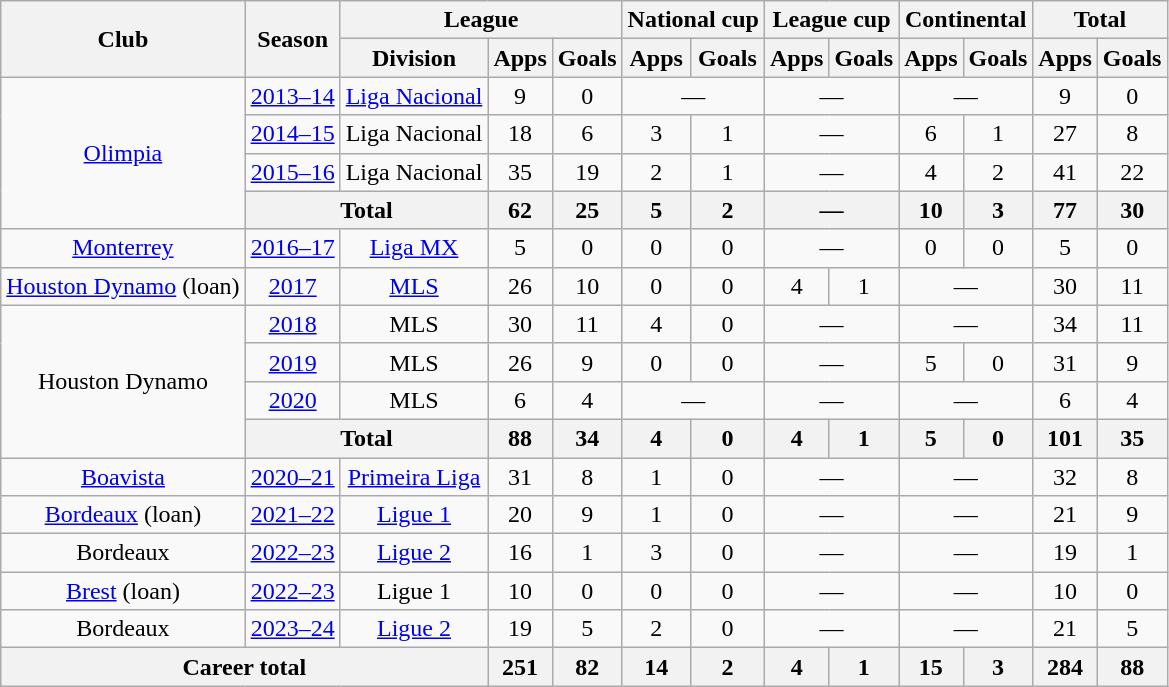<table class="wikitable" style="text-align:center">
<tr>
<th rowspan="2">Club</th>
<th rowspan="2">Season</th>
<th colspan="3">League</th>
<th colspan="2">National cup</th>
<th colspan="2">League cup</th>
<th colspan="2">Continental</th>
<th colspan="2">Total</th>
</tr>
<tr>
<th>Division</th>
<th>Apps</th>
<th>Goals</th>
<th>Apps</th>
<th>Goals</th>
<th>Apps</th>
<th>Goals</th>
<th>Apps</th>
<th>Goals</th>
<th>Apps</th>
<th>Goals</th>
</tr>
<tr>
<td rowspan="4"><a href='#'>Olimpia</a></td>
<td><a href='#'>2013–14</a></td>
<td><a href='#'>Liga Nacional</a></td>
<td>9</td>
<td>0</td>
<td colspan="2">—</td>
<td colspan="2">—</td>
<td colspan="2">—</td>
<td>9</td>
<td>0</td>
</tr>
<tr>
<td><a href='#'>2014–15</a></td>
<td>Liga Nacional</td>
<td>18</td>
<td>6</td>
<td>3</td>
<td>1</td>
<td colspan="2">—</td>
<td>6</td>
<td>1</td>
<td>27</td>
<td>8</td>
</tr>
<tr>
<td><a href='#'>2015–16</a></td>
<td>Liga Nacional</td>
<td>35</td>
<td>19</td>
<td>2</td>
<td>1</td>
<td colspan="2">—</td>
<td>4</td>
<td>2</td>
<td>41</td>
<td>22</td>
</tr>
<tr>
<th colspan="2">Total</th>
<th>62</th>
<th>25</th>
<th>5</th>
<th>2</th>
<th colspan="2">—</th>
<th>10</th>
<th>3</th>
<th>77</th>
<th>30</th>
</tr>
<tr>
<td><a href='#'>Monterrey</a></td>
<td><a href='#'>2016–17</a></td>
<td><a href='#'>Liga MX</a></td>
<td>5</td>
<td>0</td>
<td>0</td>
<td>0</td>
<td colspan="2">—</td>
<td>0</td>
<td>0</td>
<td>5</td>
<td>0</td>
</tr>
<tr>
<td><a href='#'>Houston Dynamo</a> (loan)</td>
<td><a href='#'>2017</a></td>
<td><a href='#'>MLS</a></td>
<td>26</td>
<td>10</td>
<td>0</td>
<td>0</td>
<td>4</td>
<td>1</td>
<td colspan="2">—</td>
<td>30</td>
<td>11</td>
</tr>
<tr>
<td rowspan="4">Houston Dynamo</td>
<td><a href='#'>2018</a></td>
<td>MLS</td>
<td>30</td>
<td>11</td>
<td>4</td>
<td>0</td>
<td colspan="2">—</td>
<td colspan="2">—</td>
<td>34</td>
<td>11</td>
</tr>
<tr>
<td><a href='#'>2019</a></td>
<td>MLS</td>
<td>26</td>
<td>9</td>
<td>0</td>
<td>0</td>
<td colspan="2">—</td>
<td>5</td>
<td>0</td>
<td>31</td>
<td>9</td>
</tr>
<tr>
<td><a href='#'>2020</a></td>
<td>MLS</td>
<td>6</td>
<td>4</td>
<td colspan="2">—</td>
<td colspan="2">—</td>
<td colspan="2">—</td>
<td>6</td>
<td>4</td>
</tr>
<tr>
<th colspan="2">Total</th>
<th>88</th>
<th>34</th>
<th>4</th>
<th>0</th>
<th>4</th>
<th>1</th>
<th>5</th>
<th>0</th>
<th>101</th>
<th>35</th>
</tr>
<tr>
<td><a href='#'>Boavista</a></td>
<td><a href='#'>2020–21</a></td>
<td><a href='#'>Primeira Liga</a></td>
<td>31</td>
<td>8</td>
<td>1</td>
<td>0</td>
<td colspan="2">—</td>
<td colspan="2">—</td>
<td>32</td>
<td>8</td>
</tr>
<tr>
<td><a href='#'>Bordeaux</a> (loan)</td>
<td><a href='#'>2021–22</a></td>
<td><a href='#'>Ligue 1</a></td>
<td>20</td>
<td>9</td>
<td>1</td>
<td>0</td>
<td colspan="2">—</td>
<td colspan="2">—</td>
<td>21</td>
<td>9</td>
</tr>
<tr>
<td>Bordeaux</td>
<td><a href='#'>2022–23</a></td>
<td><a href='#'>Ligue 2</a></td>
<td>16</td>
<td>1</td>
<td>3</td>
<td>0</td>
<td colspan="2">—</td>
<td colspan="2">—</td>
<td>19</td>
<td>1</td>
</tr>
<tr>
<td><a href='#'>Brest</a> (loan)</td>
<td><a href='#'>2022–23</a></td>
<td>Ligue 1</td>
<td>10</td>
<td>0</td>
<td>0</td>
<td>0</td>
<td colspan="2">—</td>
<td colspan="2">—</td>
<td>10</td>
<td>0</td>
</tr>
<tr>
<td>Bordeaux</td>
<td><a href='#'>2023–24</a></td>
<td><a href='#'>Ligue 2</a></td>
<td>19</td>
<td>5</td>
<td>2</td>
<td>0</td>
<td colspan="2">—</td>
<td colspan="2">—</td>
<td>21</td>
<td>5</td>
</tr>
<tr>
<th colspan="3">Career total</th>
<th>251</th>
<th>82</th>
<th>14</th>
<th>2</th>
<th>4</th>
<th>1</th>
<th>15</th>
<th>3</th>
<th>284</th>
<th>88</th>
</tr>
</table>
